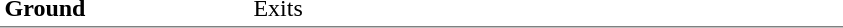<table table border=0 cellspacing=0 cellpadding=3>
<tr>
<td style="border-bottom:solid 1px gray;" width=50 rowspan=10 valign=top><strong>Ground</strong></td>
</tr>
<tr>
<td style="border-bottom:solid 1px gray;" width=100 rowspan=2 valign=top></td>
<td style="border-bottom:solid 1px gray;" width=390 rowspan=2 valign=top>Exits</td>
</tr>
</table>
